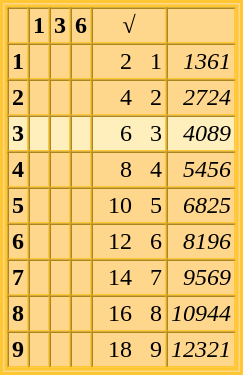<table border="0" cellpadding="2" cellspacing="0">
<tr valign="top">
<td><br><table border="1" cellpadding="2" cellspacing="0" style="background:#ffd78c;border:thick double #ffc731;">
<tr>
<th> </th>
<th>1</th>
<th>3</th>
<th>6</th>
<th>√</th>
<th> </th>
</tr>
<tr align=right>
<td><strong>1</strong></td>
<td></td>
<td></td>
<td></td>
<td>     2   1</td>
<td><em>1361</em></td>
</tr>
<tr align=right>
<td><strong>2</strong></td>
<td></td>
<td></td>
<td></td>
<td>     4   2</td>
<td><em>2724</em></td>
</tr>
<tr align=right  style="background:#ffefbd;">
<td><strong>3</strong></td>
<td></td>
<td></td>
<td></td>
<td>     6   3</td>
<td><em>4089</em></td>
</tr>
<tr align=right>
<td><strong>4</strong></td>
<td></td>
<td></td>
<td></td>
<td>     8   4</td>
<td><em>5456</em></td>
</tr>
<tr align=right>
<td><strong>5</strong></td>
<td></td>
<td></td>
<td></td>
<td>   10   5</td>
<td><em>6825</em></td>
</tr>
<tr align=right>
<td><strong>6</strong></td>
<td></td>
<td></td>
<td></td>
<td>   12   6</td>
<td><em>8196</em></td>
</tr>
<tr align=right>
<td><strong>7</strong></td>
<td></td>
<td></td>
<td></td>
<td>   14   7</td>
<td><em>9569</em></td>
</tr>
<tr align=right>
<td><strong>8</strong></td>
<td></td>
<td></td>
<td></td>
<td>   16   8</td>
<td><em>10944</em></td>
</tr>
<tr align=right>
<td><strong>9</strong></td>
<td></td>
<td></td>
<td></td>
<td>   18   9</td>
<td><em>12321</em></td>
</tr>
</table>
</td>
<td><br></td>
</tr>
</table>
